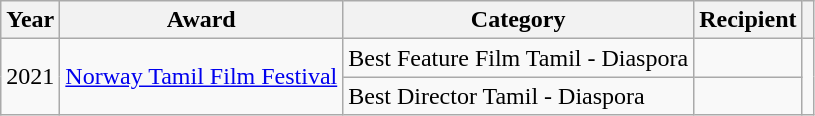<table class="wikitable">
<tr>
<th>Year</th>
<th>Award</th>
<th>Category</th>
<th>Recipient</th>
<th></th>
</tr>
<tr>
<td rowspan="2">2021</td>
<td rowspan="2"><a href='#'>Norway Tamil Film Festival</a></td>
<td>Best Feature Film Tamil - Diaspora</td>
<td></td>
<td rowspan="2"></td>
</tr>
<tr>
<td>Best Director Tamil - Diaspora</td>
<td></td>
</tr>
</table>
